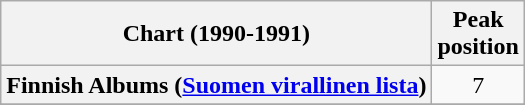<table class="wikitable sortable plainrowheaders" style="text-align:center">
<tr>
<th scope="col">Chart (1990-1991)</th>
<th scope="col">Peak<br>position</th>
</tr>
<tr>
<th scope="row">Finnish Albums (<a href='#'>Suomen virallinen lista</a>)</th>
<td>7</td>
</tr>
<tr>
</tr>
<tr>
</tr>
</table>
